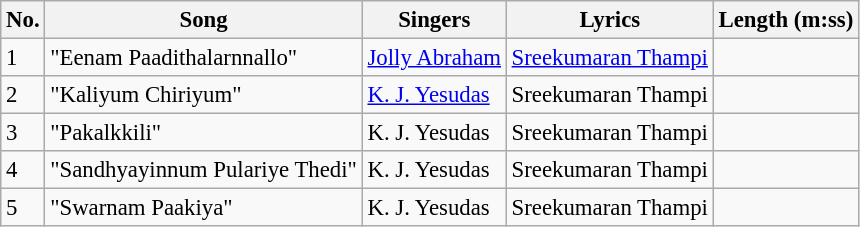<table class="wikitable" style="font-size:95%;">
<tr>
<th>No.</th>
<th>Song</th>
<th>Singers</th>
<th>Lyrics</th>
<th>Length (m:ss)</th>
</tr>
<tr>
<td>1</td>
<td>"Eenam Paadithalarnnallo"</td>
<td><a href='#'>Jolly Abraham</a></td>
<td><a href='#'>Sreekumaran Thampi</a></td>
<td></td>
</tr>
<tr>
<td>2</td>
<td>"Kaliyum Chiriyum"</td>
<td><a href='#'>K. J. Yesudas</a></td>
<td>Sreekumaran Thampi</td>
<td></td>
</tr>
<tr>
<td>3</td>
<td>"Pakalkkili"</td>
<td>K. J. Yesudas</td>
<td>Sreekumaran Thampi</td>
<td></td>
</tr>
<tr>
<td>4</td>
<td>"Sandhyayinnum Pulariye Thedi"</td>
<td>K. J. Yesudas</td>
<td>Sreekumaran Thampi</td>
<td></td>
</tr>
<tr>
<td>5</td>
<td>"Swarnam Paakiya"</td>
<td>K. J. Yesudas</td>
<td>Sreekumaran Thampi</td>
<td></td>
</tr>
</table>
